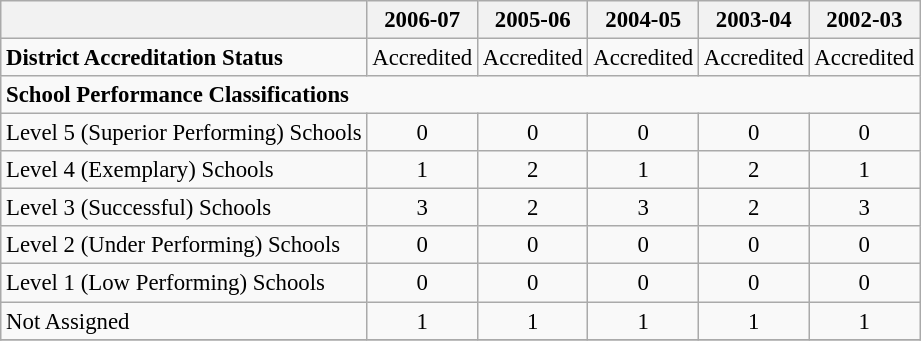<table class="wikitable" style="font-size: 95%;">
<tr>
<th></th>
<th>2006-07</th>
<th>2005-06</th>
<th>2004-05</th>
<th>2003-04</th>
<th>2002-03</th>
</tr>
<tr>
<td align="left"><strong>District Accreditation Status</strong></td>
<td align="center">Accredited</td>
<td align="center">Accredited</td>
<td align="center">Accredited</td>
<td align="center">Accredited</td>
<td align="center">Accredited</td>
</tr>
<tr>
<td align="left" colspan="6"><strong>School Performance Classifications</strong></td>
</tr>
<tr>
<td align="left">Level 5 (Superior Performing) Schools</td>
<td align="center">0</td>
<td align="center">0</td>
<td align="center">0</td>
<td align="center">0</td>
<td align="center">0</td>
</tr>
<tr>
<td align="left">Level 4 (Exemplary) Schools</td>
<td align="center">1</td>
<td align="center">2</td>
<td align="center">1</td>
<td align="center">2</td>
<td align="center">1</td>
</tr>
<tr>
<td align="left">Level 3 (Successful) Schools</td>
<td align="center">3</td>
<td align="center">2</td>
<td align="center">3</td>
<td align="center">2</td>
<td align="center">3</td>
</tr>
<tr>
<td align="left">Level 2 (Under Performing) Schools</td>
<td align="center">0</td>
<td align="center">0</td>
<td align="center">0</td>
<td align="center">0</td>
<td align="center">0</td>
</tr>
<tr>
<td align="left">Level 1 (Low Performing) Schools</td>
<td align="center">0</td>
<td align="center">0</td>
<td align="center">0</td>
<td align="center">0</td>
<td align="center">0</td>
</tr>
<tr>
<td align="left">Not Assigned</td>
<td align="center">1</td>
<td align="center">1</td>
<td align="center">1</td>
<td align="center">1</td>
<td align="center">1</td>
</tr>
<tr>
</tr>
</table>
